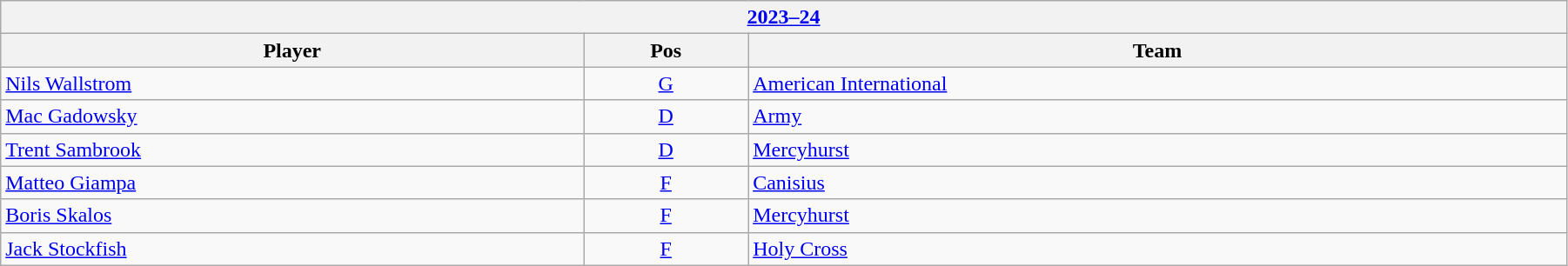<table class="wikitable" width=95%>
<tr>
<th colspan=3><a href='#'>2023–24</a></th>
</tr>
<tr>
<th>Player</th>
<th>Pos</th>
<th>Team</th>
</tr>
<tr>
<td><a href='#'>Nils Wallstrom</a></td>
<td style="text-align:center;"><a href='#'>G</a></td>
<td><a href='#'>American International</a></td>
</tr>
<tr>
<td><a href='#'>Mac Gadowsky</a></td>
<td style="text-align:center;"><a href='#'>D</a></td>
<td><a href='#'>Army</a></td>
</tr>
<tr>
<td><a href='#'>Trent Sambrook</a></td>
<td style="text-align:center;"><a href='#'>D</a></td>
<td><a href='#'>Mercyhurst</a></td>
</tr>
<tr>
<td><a href='#'>Matteo Giampa</a></td>
<td style="text-align:center;"><a href='#'>F</a></td>
<td><a href='#'>Canisius</a></td>
</tr>
<tr>
<td><a href='#'>Boris Skalos</a></td>
<td style="text-align:center;"><a href='#'>F</a></td>
<td><a href='#'>Mercyhurst</a></td>
</tr>
<tr>
<td><a href='#'>Jack Stockfish</a></td>
<td style="text-align:center;"><a href='#'>F</a></td>
<td><a href='#'>Holy Cross</a></td>
</tr>
</table>
